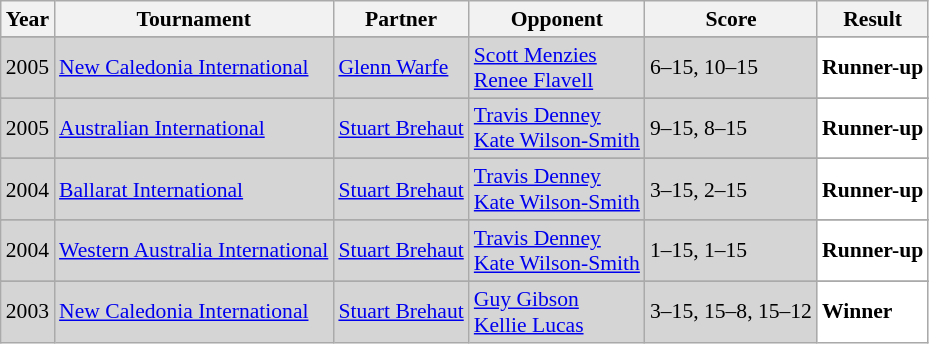<table class="sortable wikitable" style="font-size: 90%;">
<tr>
<th>Year</th>
<th>Tournament</th>
<th>Partner</th>
<th>Opponent</th>
<th>Score</th>
<th>Result</th>
</tr>
<tr>
</tr>
<tr style="background:#D5D5D5">
<td align="center">2005</td>
<td align="left"><a href='#'>New Caledonia International</a></td>
<td align="left"> <a href='#'>Glenn Warfe</a></td>
<td align="left"> <a href='#'>Scott Menzies</a><br> <a href='#'>Renee Flavell</a></td>
<td align="left">6–15, 10–15</td>
<td style="text-align:left; background:white"> <strong>Runner-up</strong></td>
</tr>
<tr>
</tr>
<tr style="background:#D5D5D5">
<td align="center">2005</td>
<td align="left"><a href='#'>Australian International</a></td>
<td align="left"> <a href='#'>Stuart Brehaut</a></td>
<td align="left"> <a href='#'>Travis Denney</a><br> <a href='#'>Kate Wilson-Smith</a></td>
<td align="left">9–15, 8–15</td>
<td style="text-align:left; background:white"> <strong>Runner-up</strong></td>
</tr>
<tr>
</tr>
<tr style="background:#D5D5D5">
<td align="center">2004</td>
<td align="left"><a href='#'>Ballarat International</a></td>
<td align="left"> <a href='#'>Stuart Brehaut</a></td>
<td align="left"> <a href='#'>Travis Denney</a><br> <a href='#'>Kate Wilson-Smith</a></td>
<td align="left">3–15, 2–15</td>
<td style="text-align:left; background:white"> <strong>Runner-up</strong></td>
</tr>
<tr>
</tr>
<tr style="background:#D5D5D5">
<td align="center">2004</td>
<td align="left"><a href='#'>Western Australia International</a></td>
<td align="left"> <a href='#'>Stuart Brehaut</a></td>
<td align="left"> <a href='#'>Travis Denney</a><br> <a href='#'>Kate Wilson-Smith</a></td>
<td align="left">1–15, 1–15</td>
<td style="text-align:left; background:white"> <strong>Runner-up</strong></td>
</tr>
<tr>
</tr>
<tr style="background:#D5D5D5">
<td align="center">2003</td>
<td align="left"><a href='#'>New Caledonia International</a></td>
<td align="left"> <a href='#'>Stuart Brehaut</a></td>
<td align="left"> <a href='#'>Guy Gibson</a><br> <a href='#'>Kellie Lucas</a></td>
<td align="left">3–15, 15–8, 15–12</td>
<td style="text-align:left; background:white"> <strong>Winner</strong></td>
</tr>
</table>
